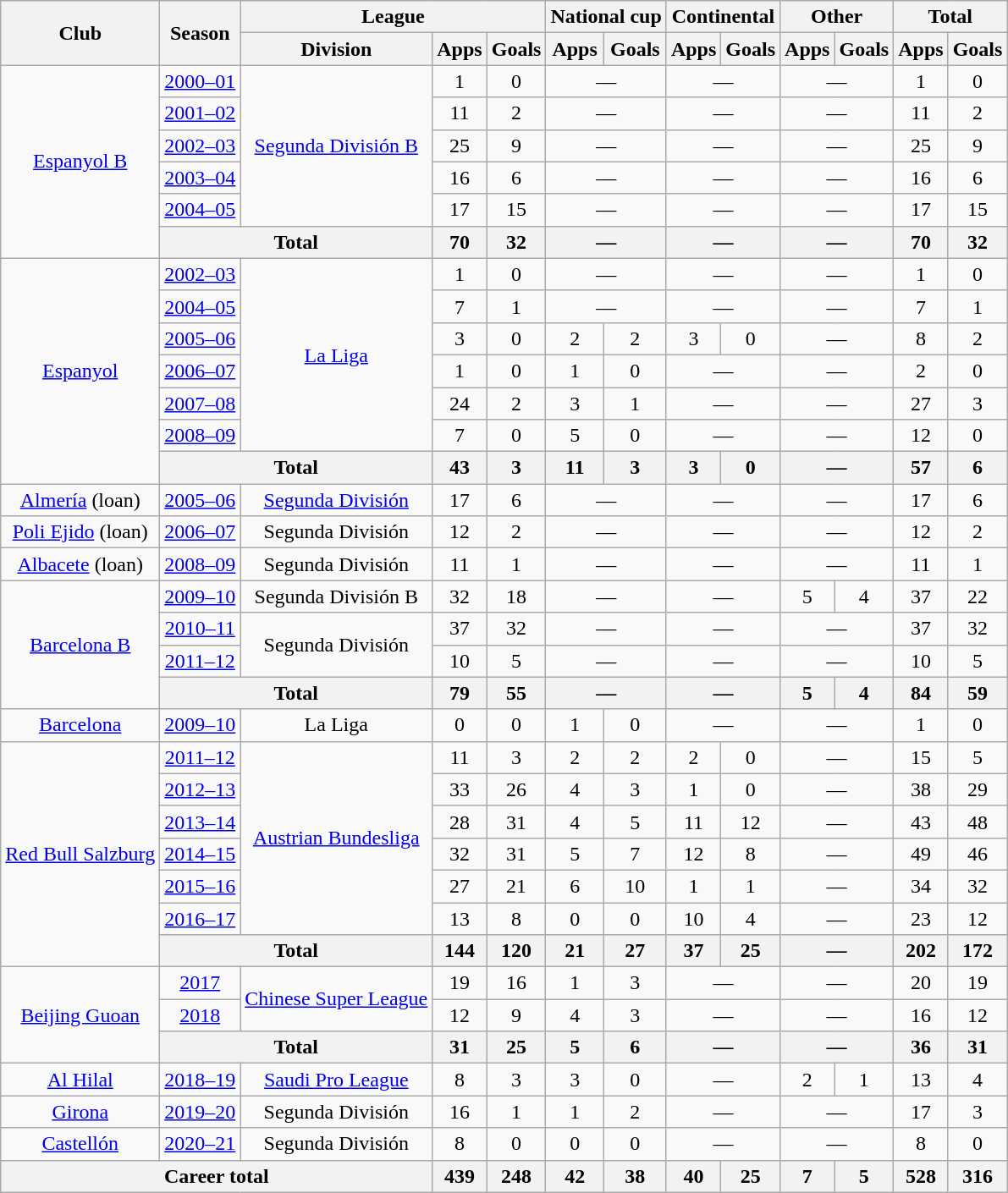<table class="wikitable" style="text-align: center;">
<tr>
<th rowspan="2">Club</th>
<th rowspan="2">Season</th>
<th colspan="3">League</th>
<th colspan="2">National cup</th>
<th colspan="2">Continental</th>
<th colspan="2">Other</th>
<th colspan="2">Total</th>
</tr>
<tr>
<th>Division</th>
<th>Apps</th>
<th>Goals</th>
<th>Apps</th>
<th>Goals</th>
<th>Apps</th>
<th>Goals</th>
<th>Apps</th>
<th>Goals</th>
<th>Apps</th>
<th>Goals</th>
</tr>
<tr>
<td rowspan="6"><a href='#'>Espanyol B</a></td>
<td><a href='#'>2000–01</a></td>
<td rowspan="5"><a href='#'>Segunda División B</a></td>
<td>1</td>
<td>0</td>
<td colspan="2">—</td>
<td colspan="2">—</td>
<td colspan="2">—</td>
<td>1</td>
<td>0</td>
</tr>
<tr>
<td><a href='#'>2001–02</a></td>
<td>11</td>
<td>2</td>
<td colspan="2">—</td>
<td colspan="2">—</td>
<td colspan="2">—</td>
<td>11</td>
<td>2</td>
</tr>
<tr>
<td><a href='#'>2002–03</a></td>
<td>25</td>
<td>9</td>
<td colspan="2">—</td>
<td colspan="2">—</td>
<td colspan="2">—</td>
<td>25</td>
<td>9</td>
</tr>
<tr>
<td><a href='#'>2003–04</a></td>
<td>16</td>
<td>6</td>
<td colspan="2">—</td>
<td colspan="2">—</td>
<td colspan="2">—</td>
<td>16</td>
<td>6</td>
</tr>
<tr>
<td><a href='#'>2004–05</a></td>
<td>17</td>
<td>15</td>
<td colspan="2">—</td>
<td colspan="2">—</td>
<td colspan="2">—</td>
<td>17</td>
<td>15</td>
</tr>
<tr>
<th colspan="2">Total</th>
<th>70</th>
<th>32</th>
<th colspan="2">—</th>
<th colspan="2">—</th>
<th colspan="2">—</th>
<th>70</th>
<th>32</th>
</tr>
<tr>
<td rowspan="7"><a href='#'>Espanyol</a></td>
<td><a href='#'>2002–03</a></td>
<td rowspan="6"><a href='#'>La Liga</a></td>
<td>1</td>
<td>0</td>
<td colspan="2">—</td>
<td colspan="2">—</td>
<td colspan="2">—</td>
<td>1</td>
<td>0</td>
</tr>
<tr>
<td><a href='#'>2004–05</a></td>
<td>7</td>
<td>1</td>
<td colspan="2">—</td>
<td colspan="2">—</td>
<td colspan="2">—</td>
<td>7</td>
<td>1</td>
</tr>
<tr>
<td><a href='#'>2005–06</a></td>
<td>3</td>
<td>0</td>
<td>2</td>
<td>2</td>
<td>3</td>
<td>0</td>
<td colspan="2">—</td>
<td>8</td>
<td>2</td>
</tr>
<tr>
<td><a href='#'>2006–07</a></td>
<td>1</td>
<td>0</td>
<td>1</td>
<td>0</td>
<td colspan="2">—</td>
<td colspan="2">—</td>
<td>2</td>
<td>0</td>
</tr>
<tr>
<td><a href='#'>2007–08</a></td>
<td>24</td>
<td>2</td>
<td>3</td>
<td>1</td>
<td colspan="2">—</td>
<td colspan="2">—</td>
<td>27</td>
<td>3</td>
</tr>
<tr>
<td><a href='#'>2008–09</a></td>
<td>7</td>
<td>0</td>
<td>5</td>
<td>0</td>
<td colspan="2">—</td>
<td colspan="2">—</td>
<td>12</td>
<td>0</td>
</tr>
<tr>
<th colspan="2">Total</th>
<th>43</th>
<th>3</th>
<th>11</th>
<th>3</th>
<th>3</th>
<th>0</th>
<th colspan="2">—</th>
<th>57</th>
<th>6</th>
</tr>
<tr>
<td><a href='#'>Almería</a> (loan)</td>
<td><a href='#'>2005–06</a></td>
<td><a href='#'>Segunda División</a></td>
<td>17</td>
<td>6</td>
<td colspan="2">—</td>
<td colspan="2">—</td>
<td colspan="2">—</td>
<td>17</td>
<td>6</td>
</tr>
<tr>
<td><a href='#'>Poli Ejido</a> (loan)</td>
<td><a href='#'>2006–07</a></td>
<td>Segunda División</td>
<td>12</td>
<td>2</td>
<td colspan="2">—</td>
<td colspan="2">—</td>
<td colspan="2">—</td>
<td>12</td>
<td>2</td>
</tr>
<tr>
<td><a href='#'>Albacete</a> (loan)</td>
<td><a href='#'>2008–09</a></td>
<td>Segunda División</td>
<td>11</td>
<td>1</td>
<td colspan="2">—</td>
<td colspan="2">—</td>
<td colspan="2">—</td>
<td>11</td>
<td>1</td>
</tr>
<tr>
<td rowspan="4"><a href='#'>Barcelona B</a></td>
<td><a href='#'>2009–10</a></td>
<td>Segunda División B</td>
<td>32</td>
<td>18</td>
<td colspan="2">—</td>
<td colspan="2">—</td>
<td>5</td>
<td>4</td>
<td>37</td>
<td>22</td>
</tr>
<tr>
<td><a href='#'>2010–11</a></td>
<td rowspan="2">Segunda División</td>
<td>37</td>
<td>32</td>
<td colspan="2">—</td>
<td colspan="2">—</td>
<td colspan="2">—</td>
<td>37</td>
<td>32</td>
</tr>
<tr>
<td><a href='#'>2011–12</a></td>
<td>10</td>
<td>5</td>
<td colspan="2">—</td>
<td colspan="2">—</td>
<td colspan="2">—</td>
<td>10</td>
<td>5</td>
</tr>
<tr>
<th colspan="2">Total</th>
<th>79</th>
<th>55</th>
<th colspan="2">—</th>
<th colspan="2">—</th>
<th>5</th>
<th>4</th>
<th>84</th>
<th>59</th>
</tr>
<tr>
<td><a href='#'>Barcelona</a></td>
<td><a href='#'>2009–10</a></td>
<td>La Liga</td>
<td>0</td>
<td>0</td>
<td>1</td>
<td>0</td>
<td colspan="2">—</td>
<td colspan="2">—</td>
<td>1</td>
<td>0</td>
</tr>
<tr>
<td rowspan="7"><a href='#'>Red Bull Salzburg</a></td>
<td><a href='#'>2011–12</a></td>
<td rowspan="6"><a href='#'>Austrian Bundesliga</a></td>
<td>11</td>
<td>3</td>
<td>2</td>
<td>2</td>
<td>2</td>
<td>0</td>
<td colspan="2">—</td>
<td>15</td>
<td>5</td>
</tr>
<tr>
<td><a href='#'>2012–13</a></td>
<td>33</td>
<td>26</td>
<td>4</td>
<td>3</td>
<td>1</td>
<td>0</td>
<td colspan="2">—</td>
<td>38</td>
<td>29</td>
</tr>
<tr>
<td><a href='#'>2013–14</a></td>
<td>28</td>
<td>31</td>
<td>4</td>
<td>5</td>
<td>11</td>
<td>12</td>
<td colspan="2">—</td>
<td>43</td>
<td>48</td>
</tr>
<tr>
<td><a href='#'>2014–15</a></td>
<td>32</td>
<td>31</td>
<td>5</td>
<td>7</td>
<td>12</td>
<td>8</td>
<td colspan="2">—</td>
<td>49</td>
<td>46</td>
</tr>
<tr>
<td><a href='#'>2015–16</a></td>
<td>27</td>
<td>21</td>
<td>6</td>
<td>10</td>
<td>1</td>
<td>1</td>
<td colspan="2">—</td>
<td>34</td>
<td>32</td>
</tr>
<tr>
<td><a href='#'>2016–17</a></td>
<td>13</td>
<td>8</td>
<td>0</td>
<td>0</td>
<td>10</td>
<td>4</td>
<td colspan="2">—</td>
<td>23</td>
<td>12</td>
</tr>
<tr>
<th colspan="2">Total</th>
<th>144</th>
<th>120</th>
<th>21</th>
<th>27</th>
<th>37</th>
<th>25</th>
<th colspan="2">—</th>
<th>202</th>
<th>172</th>
</tr>
<tr>
<td rowspan="3"><a href='#'>Beijing Guoan</a></td>
<td><a href='#'>2017</a></td>
<td rowspan=2><a href='#'>Chinese Super League</a></td>
<td>19</td>
<td>16</td>
<td>1</td>
<td>3</td>
<td colspan="2">—</td>
<td colspan="2">—</td>
<td>20</td>
<td>19</td>
</tr>
<tr>
<td><a href='#'>2018</a></td>
<td>12</td>
<td>9</td>
<td>4</td>
<td>3</td>
<td colspan="2">—</td>
<td colspan="2">—</td>
<td>16</td>
<td>12</td>
</tr>
<tr>
<th colspan="2">Total</th>
<th>31</th>
<th>25</th>
<th>5</th>
<th>6</th>
<th colspan="2">—</th>
<th colspan="2">—</th>
<th>36</th>
<th>31</th>
</tr>
<tr>
<td><a href='#'>Al Hilal</a></td>
<td><a href='#'>2018–19</a></td>
<td><a href='#'>Saudi Pro League</a></td>
<td>8</td>
<td>3</td>
<td>3</td>
<td>0</td>
<td colspan="2">—</td>
<td>2</td>
<td>1</td>
<td>13</td>
<td>4</td>
</tr>
<tr>
<td><a href='#'>Girona</a></td>
<td><a href='#'>2019–20</a></td>
<td>Segunda División</td>
<td>16</td>
<td>1</td>
<td>1</td>
<td>2</td>
<td colspan="2">—</td>
<td colspan="2">—</td>
<td>17</td>
<td>3</td>
</tr>
<tr>
<td><a href='#'>Castellón</a></td>
<td><a href='#'>2020–21</a></td>
<td>Segunda División</td>
<td>8</td>
<td>0</td>
<td>0</td>
<td>0</td>
<td colspan="2">—</td>
<td colspan="2">—</td>
<td>8</td>
<td>0</td>
</tr>
<tr>
<th colspan="3">Career total</th>
<th>439</th>
<th>248</th>
<th>42</th>
<th>38</th>
<th>40</th>
<th>25</th>
<th>7</th>
<th>5</th>
<th>528</th>
<th>316</th>
</tr>
</table>
